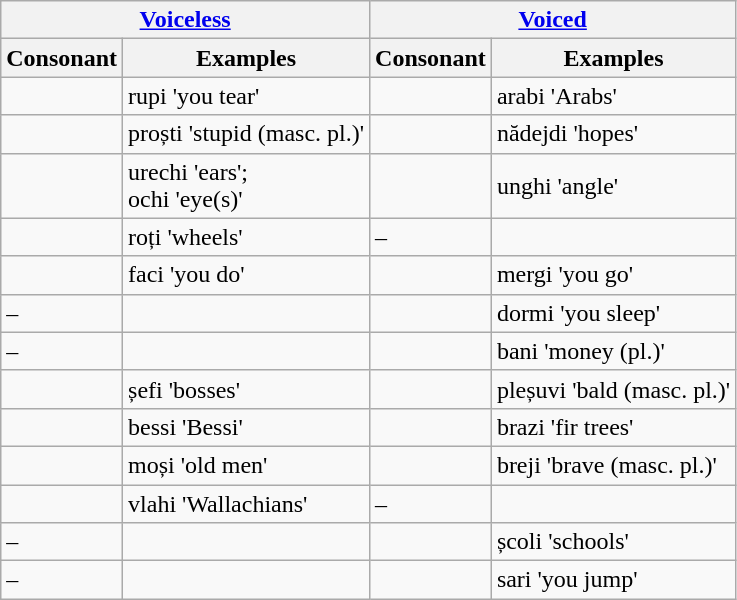<table class="wikitable">
<tr>
<th colspan="2"><a href='#'>Voiceless</a></th>
<th colspan="2"><a href='#'>Voiced</a></th>
</tr>
<tr>
<th>Consonant</th>
<th>Examples</th>
<th>Consonant</th>
<th>Examples</th>
</tr>
<tr>
<td></td>
<td>rupi  'you tear'</td>
<td></td>
<td>arabi  'Arabs'</td>
</tr>
<tr>
<td></td>
<td>proști  'stupid (masc. pl.)'</td>
<td></td>
<td>nădejdi  'hopes'</td>
</tr>
<tr>
<td></td>
<td>urechi  'ears';<br>ochi  'eye(s)'</td>
<td></td>
<td>unghi  'angle'</td>
</tr>
<tr>
<td></td>
<td>roți  'wheels'</td>
<td>–</td>
<td></td>
</tr>
<tr>
<td></td>
<td>faci  'you do'</td>
<td></td>
<td>mergi  'you go'</td>
</tr>
<tr>
<td>–</td>
<td></td>
<td></td>
<td>dormi  'you sleep'</td>
</tr>
<tr>
<td>–</td>
<td></td>
<td></td>
<td>bani  'money (pl.)'</td>
</tr>
<tr>
<td></td>
<td>șefi  'bosses'</td>
<td></td>
<td>pleșuvi  'bald (masc. pl.)'</td>
</tr>
<tr>
<td></td>
<td>bessi  'Bessi'</td>
<td></td>
<td>brazi  'fir trees'</td>
</tr>
<tr>
<td></td>
<td>moși  'old men'</td>
<td></td>
<td>breji  'brave (masc. pl.)'</td>
</tr>
<tr>
<td></td>
<td>vlahi  'Wallachians'</td>
<td>–</td>
<td></td>
</tr>
<tr>
<td>–</td>
<td></td>
<td></td>
<td>școli  'schools'</td>
</tr>
<tr>
<td>–</td>
<td></td>
<td></td>
<td>sari  'you jump'</td>
</tr>
</table>
